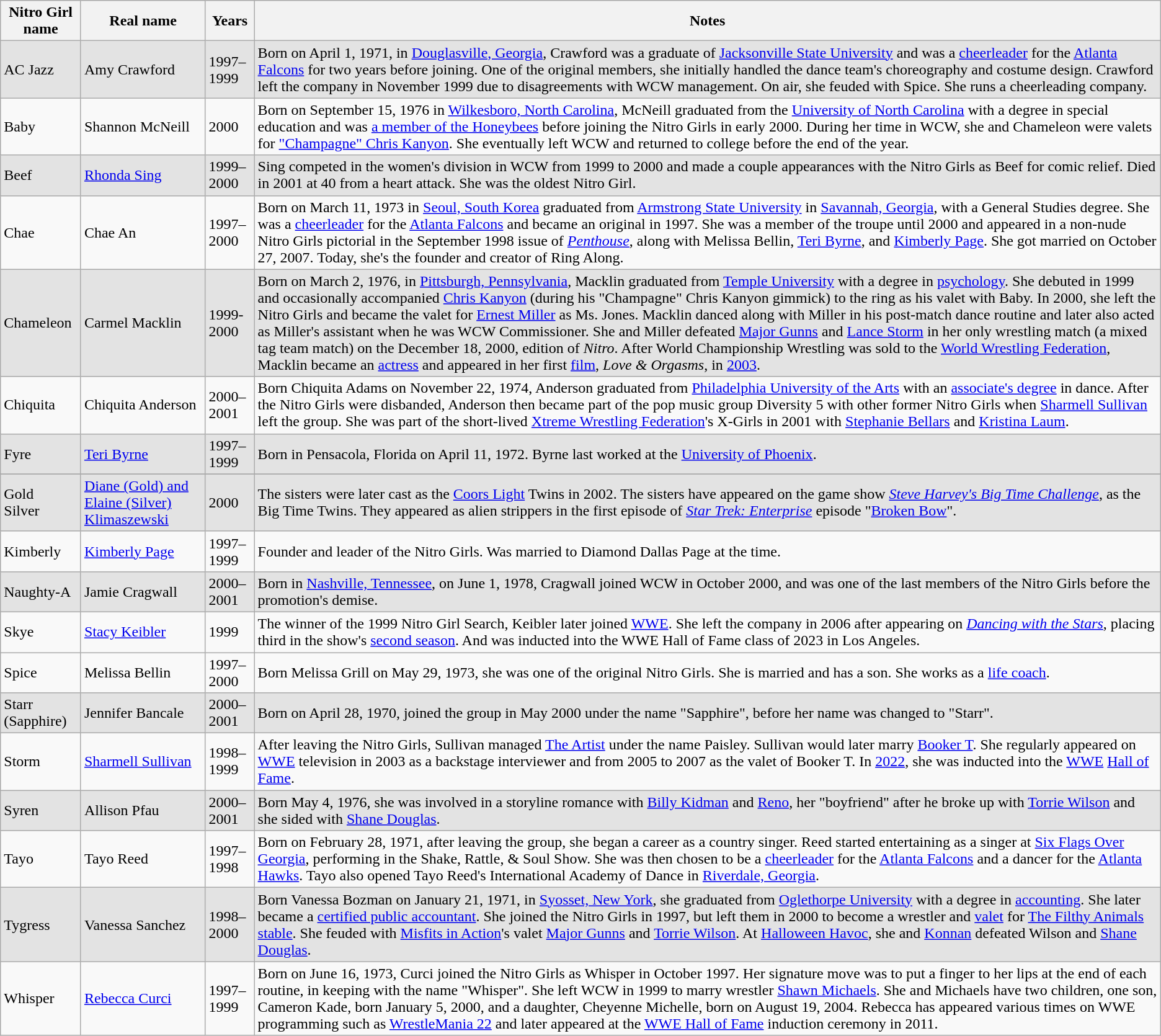<table class="wikitable">
<tr>
<th>Nitro Girl name</th>
<th>Real name</th>
<th>Years</th>
<th>Notes</th>
</tr>
<tr style="background: #e3e3e3;">
<td>AC Jazz</td>
<td>Amy Crawford</td>
<td>1997–1999</td>
<td>Born on April 1, 1971, in <a href='#'>Douglasville, Georgia</a>, Crawford was a graduate of <a href='#'>Jacksonville State University</a> and was a <a href='#'>cheerleader</a> for the <a href='#'>Atlanta Falcons</a> for two years before joining. One of the original members, she initially handled the dance team's choreography and costume design. Crawford left the company in November 1999 due to disagreements with WCW management. On air, she feuded with Spice. She runs a cheerleading company.</td>
</tr>
<tr>
<td>Baby</td>
<td>Shannon McNeill</td>
<td>2000</td>
<td>Born on September 15, 1976 in <a href='#'>Wilkesboro, North Carolina</a>, McNeill graduated from the <a href='#'>University of North Carolina</a> with a degree in special education and was <a href='#'>a member of the Honeybees</a> before joining the Nitro Girls in early 2000. During her time in WCW, she and Chameleon were valets for <a href='#'>"Champagne" Chris Kanyon</a>. She eventually left WCW and returned to college before the end of the year.</td>
</tr>
<tr style="background: #e3e3e3;">
<td>Beef</td>
<td><a href='#'>Rhonda Sing</a></td>
<td>1999–2000</td>
<td>Sing competed in the women's division in WCW from 1999 to 2000 and made a couple appearances with the Nitro Girls as Beef for comic relief. Died in 2001 at 40 from a heart attack. She was the oldest Nitro Girl.</td>
</tr>
<tr>
<td>Chae</td>
<td>Chae An</td>
<td>1997–2000</td>
<td>Born on March 11, 1973 in <a href='#'>Seoul, South Korea</a> graduated from <a href='#'>Armstrong State University</a> in <a href='#'>Savannah, Georgia</a>, with a General Studies degree. She was a <a href='#'>cheerleader</a> for the <a href='#'>Atlanta Falcons</a> and became an original in 1997. She was a member of the troupe until 2000 and appeared in a non-nude Nitro Girls pictorial in the September 1998 issue of <em><a href='#'>Penthouse</a></em>, along with Melissa Bellin, <a href='#'>Teri Byrne</a>, and <a href='#'>Kimberly Page</a>. She got married on October 27, 2007. Today, she's the founder and creator of Ring Along.</td>
</tr>
<tr style="background: #e3e3e3;">
<td>Chameleon</td>
<td>Carmel Macklin</td>
<td>1999-2000</td>
<td>Born on March 2, 1976, in <a href='#'>Pittsburgh, Pennsylvania</a>, Macklin graduated from <a href='#'>Temple University</a> with a degree in <a href='#'>psychology</a>. She debuted in 1999 and occasionally accompanied <a href='#'>Chris Kanyon</a> (during his "Champagne" Chris Kanyon gimmick) to the ring as his valet with Baby. In 2000, she left the Nitro Girls and became the valet for <a href='#'>Ernest Miller</a> as Ms. Jones. Macklin danced along with Miller in his post-match dance routine and later also acted as Miller's assistant when he was WCW Commissioner. She and Miller defeated <a href='#'>Major Gunns</a> and <a href='#'>Lance Storm</a> in her only wrestling match (a mixed tag team match) on the December 18, 2000, edition of <em>Nitro</em>. After World Championship Wrestling was sold to the <a href='#'>World Wrestling Federation</a>, Macklin became an <a href='#'>actress</a> and appeared in her first <a href='#'>film</a>, <em>Love & Orgasms</em>, in <a href='#'>2003</a>.</td>
</tr>
<tr>
<td>Chiquita</td>
<td>Chiquita Anderson</td>
<td>2000–2001</td>
<td>Born Chiquita Adams on November 22, 1974, Anderson graduated from <a href='#'>Philadelphia University of the Arts</a> with an <a href='#'>associate's degree</a> in dance. After the Nitro Girls were disbanded, Anderson then became part of the pop music group Diversity 5 with other former Nitro Girls when <a href='#'>Sharmell Sullivan</a> left the group. She was part of the short-lived <a href='#'>Xtreme Wrestling Federation</a>'s X-Girls in 2001 with <a href='#'>Stephanie Bellars</a> and <a href='#'>Kristina Laum</a>.</td>
</tr>
<tr style="background: #e3e3e3;">
<td>Fyre</td>
<td><a href='#'>Teri Byrne</a></td>
<td>1997–1999</td>
<td>Born in Pensacola, Florida on April 11, 1972. Byrne last worked at the <a href='#'>University of Phoenix</a>.</td>
</tr>
<tr>
</tr>
<tr style="background: #e3e3e3;">
<td>Gold<br>Silver</td>
<td><a href='#'>Diane (Gold) and Elaine (Silver) Klimaszewski</a></td>
<td>2000</td>
<td>The sisters were later cast as the <a href='#'>Coors Light</a> Twins in 2002. The sisters have appeared on the game show <em><a href='#'>Steve Harvey's Big Time Challenge</a></em>, as the Big Time Twins. They appeared as alien strippers in the first episode of <em><a href='#'>Star Trek: Enterprise</a></em> episode "<a href='#'>Broken Bow</a>".</td>
</tr>
<tr>
<td>Kimberly</td>
<td><a href='#'>Kimberly Page</a></td>
<td>1997–1999</td>
<td>Founder and leader of the Nitro Girls. Was married to Diamond Dallas Page at the time.</td>
</tr>
<tr style="background: #e3e3e3;">
<td>Naughty-A</td>
<td>Jamie Cragwall</td>
<td>2000–2001</td>
<td>Born in <a href='#'>Nashville, Tennessee</a>, on June 1, 1978, Cragwall joined WCW in October 2000, and was one of the last members of the Nitro Girls before the promotion's demise.</td>
</tr>
<tr>
<td>Skye</td>
<td><a href='#'>Stacy Keibler</a></td>
<td>1999</td>
<td>The winner of the 1999 Nitro Girl Search, Keibler later joined <a href='#'>WWE</a>. She left the company in 2006 after appearing on <em><a href='#'>Dancing with the Stars</a></em>, placing third in the show's <a href='#'>second season</a>. And was inducted into the WWE Hall of Fame class of 2023 in Los Angeles.</td>
</tr>
<tr>
<td>Spice</td>
<td>Melissa Bellin</td>
<td>1997–2000</td>
<td>Born Melissa Grill on May 29, 1973, she was one of the original Nitro Girls. She is married and has a son. She works as a <a href='#'>life coach</a>.</td>
</tr>
<tr style="background: #e3e3e3;">
<td>Starr<br>(Sapphire)</td>
<td>Jennifer Bancale</td>
<td>2000–2001</td>
<td>Born on April 28, 1970, joined the group in May 2000 under the name "Sapphire", before her name was changed to "Starr".</td>
</tr>
<tr>
<td>Storm</td>
<td><a href='#'>Sharmell Sullivan</a></td>
<td>1998–1999</td>
<td>After leaving the Nitro Girls, Sullivan managed <a href='#'>The Artist</a> under the name Paisley. Sullivan would later marry <a href='#'>Booker T</a>. She regularly appeared on <a href='#'>WWE</a> television in 2003 as a backstage interviewer and from 2005 to 2007 as the valet of Booker T. In <a href='#'>2022</a>, she was inducted into the <a href='#'>WWE</a> <a href='#'>Hall of Fame</a>.</td>
</tr>
<tr style="background: #e3e3e3;">
<td>Syren</td>
<td>Allison Pfau</td>
<td>2000–2001</td>
<td>Born May 4, 1976, she was involved in a storyline romance with <a href='#'>Billy Kidman</a> and <a href='#'>Reno</a>, her "boyfriend" after he broke up with <a href='#'>Torrie Wilson</a> and she sided with <a href='#'>Shane Douglas</a>.</td>
</tr>
<tr>
<td>Tayo</td>
<td>Tayo Reed</td>
<td>1997–1998</td>
<td>Born on February 28, 1971, after leaving the group, she began a career as a country singer. Reed started entertaining as a singer at <a href='#'>Six Flags Over Georgia</a>, performing in the Shake, Rattle, & Soul Show. She was then chosen to be a <a href='#'>cheerleader</a> for the <a href='#'>Atlanta Falcons</a> and a dancer for the <a href='#'>Atlanta Hawks</a>. Tayo also opened Tayo Reed's International Academy of Dance in <a href='#'>Riverdale, Georgia</a>.</td>
</tr>
<tr style="background: #e3e3e3;">
<td>Tygress</td>
<td>Vanessa Sanchez</td>
<td>1998–2000</td>
<td>Born Vanessa Bozman on January 21, 1971, in <a href='#'>Syosset, New York</a>, she graduated from <a href='#'>Oglethorpe University</a> with a degree in <a href='#'>accounting</a>. She later became a <a href='#'>certified public accountant</a>. She joined the Nitro Girls in 1997, but left them in 2000 to become a wrestler and <a href='#'>valet</a> for <a href='#'>The Filthy Animals</a> <a href='#'>stable</a>. She feuded with <a href='#'>Misfits in Action</a>'s valet <a href='#'>Major Gunns</a> and <a href='#'>Torrie Wilson</a>. At <a href='#'>Halloween Havoc</a>, she and <a href='#'>Konnan</a> defeated Wilson and <a href='#'>Shane Douglas</a>.</td>
</tr>
<tr>
<td>Whisper</td>
<td><a href='#'>Rebecca Curci</a></td>
<td>1997–1999</td>
<td>Born on June 16, 1973, Curci joined the Nitro Girls as Whisper in October 1997. Her signature move was to put a finger to her lips at the end of each routine, in keeping with the name "Whisper". She left WCW in 1999 to marry wrestler <a href='#'>Shawn Michaels</a>. She and Michaels have two children, one son, Cameron Kade, born January 5, 2000, and a daughter, Cheyenne Michelle, born on August 19, 2004. Rebecca has appeared various times on WWE programming such as <a href='#'>WrestleMania 22</a> and later appeared at the <a href='#'>WWE Hall of Fame</a> induction ceremony in 2011.</td>
</tr>
</table>
